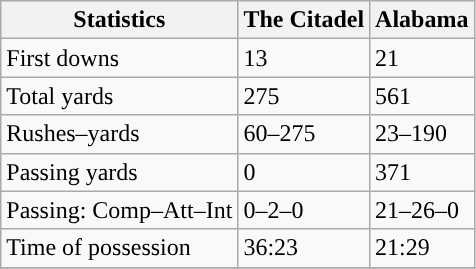<table class="wikitable" style="float: left;">
<tr>
<th>Statistics</th>
<th>The Citadel</th>
<th>Alabama</th>
</tr>
<tr>
<td>First downs</td>
<td>13</td>
<td>21</td>
</tr>
<tr>
<td>Total yards</td>
<td>275</td>
<td>561</td>
</tr>
<tr>
<td>Rushes–yards</td>
<td>60–275</td>
<td>23–190</td>
</tr>
<tr>
<td>Passing yards</td>
<td>0</td>
<td>371</td>
</tr>
<tr>
<td>Passing: Comp–Att–Int</td>
<td>0–2–0</td>
<td>21–26–0</td>
</tr>
<tr>
<td>Time of possession</td>
<td>36:23</td>
<td>21:29</td>
</tr>
<tr>
</tr>
</table>
